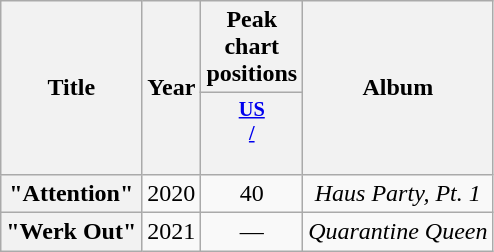<table class="wikitable plainrowheaders" style="text-align:center;" border="1">
<tr>
<th rowspan="2">Title</th>
<th rowspan="2">Year</th>
<th colspan="1">Peak chart positions</th>
<th rowspan="2">Album</th>
</tr>
<tr>
<th scope="col" style="width:3em;font-size:85%;"><a href='#'>US<br>/<br></a><br></th>
</tr>
<tr>
<th scope="row">"Attention"</th>
<td>2020</td>
<td>40</td>
<td><em>Haus Party, Pt. 1</em></td>
</tr>
<tr>
<th scope="row">"Werk Out"</th>
<td>2021</td>
<td>—</td>
<td><em>Quarantine Queen</em></td>
</tr>
</table>
